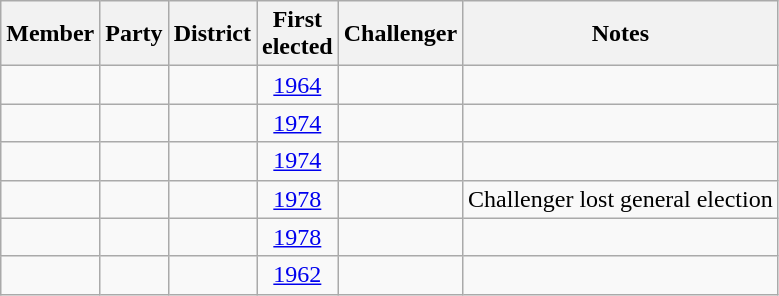<table class="wikitable sortable" style=text-align:center>
<tr>
<th>Member</th>
<th>Party</th>
<th>District</th>
<th>First<br>elected</th>
<th>Challenger</th>
<th>Notes</th>
</tr>
<tr>
<td></td>
<td></td>
<td></td>
<td><a href='#'>1964</a></td>
<td></td>
<td></td>
</tr>
<tr>
<td></td>
<td></td>
<td></td>
<td><a href='#'>1974</a></td>
<td></td>
<td></td>
</tr>
<tr>
<td></td>
<td></td>
<td></td>
<td><a href='#'>1974</a></td>
<td></td>
<td></td>
</tr>
<tr>
<td></td>
<td></td>
<td></td>
<td><a href='#'>1978</a></td>
<td></td>
<td>Challenger lost general election</td>
</tr>
<tr>
<td></td>
<td></td>
<td></td>
<td><a href='#'>1978</a></td>
<td></td>
<td></td>
</tr>
<tr>
<td></td>
<td></td>
<td></td>
<td><a href='#'>1962</a></td>
<td></td>
<td></td>
</tr>
</table>
